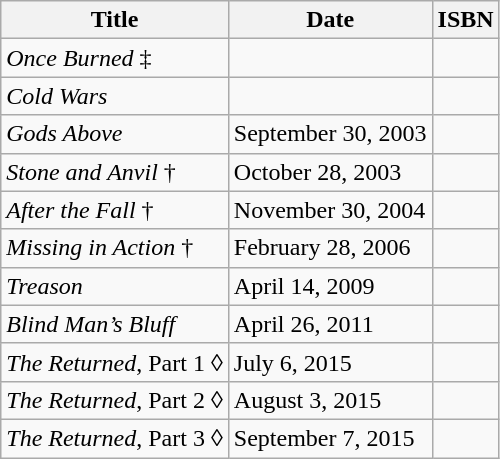<table class="wikitable">
<tr>
<th>Title</th>
<th>Date</th>
<th>ISBN</th>
</tr>
<tr>
<td><em>Once Burned</em> ‡</td>
<td></td>
<td></td>
</tr>
<tr>
<td><em>Cold Wars</em></td>
<td></td>
<td></td>
</tr>
<tr>
<td><em>Gods Above</em></td>
<td>September 30, 2003</td>
<td></td>
</tr>
<tr>
<td><em>Stone and Anvil</em> †</td>
<td>October 28, 2003</td>
<td></td>
</tr>
<tr>
<td><em>After the Fall</em> †</td>
<td>November 30, 2004</td>
<td></td>
</tr>
<tr>
<td><em>Missing in Action</em> †</td>
<td>February 28, 2006</td>
<td></td>
</tr>
<tr>
<td><em>Treason</em></td>
<td>April 14, 2009</td>
<td></td>
</tr>
<tr>
<td><em>Blind Man’s Bluff</em></td>
<td>April 26, 2011</td>
<td></td>
</tr>
<tr>
<td><em>The Returned</em>, Part 1 ◊</td>
<td>July 6, 2015</td>
<td></td>
</tr>
<tr>
<td><em>The Returned</em>, Part 2 ◊</td>
<td>August 3, 2015</td>
<td></td>
</tr>
<tr>
<td><em>The Returned</em>, Part 3 ◊</td>
<td>September 7, 2015</td>
<td></td>
</tr>
</table>
